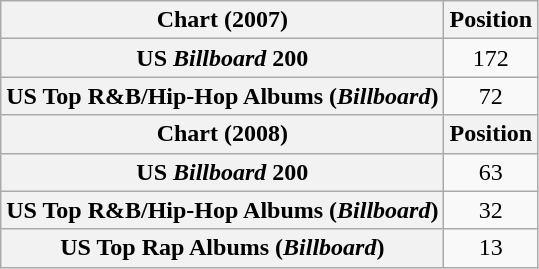<table class="wikitable sortable plainrowheaders">
<tr>
<th scope="col">Chart (2007)</th>
<th scope="col">Position</th>
</tr>
<tr>
<th scope="row">US <em>Billboard</em> 200</th>
<td style="text-align:center;">172</td>
</tr>
<tr>
<th scope="row">US Top R&B/Hip-Hop Albums (<em>Billboard</em>)</th>
<td style="text-align:center;">72</td>
</tr>
<tr>
<th scope="col">Chart (2008)</th>
<th scope="col">Position</th>
</tr>
<tr>
<th scope="row">US <em>Billboard</em> 200</th>
<td style="text-align:center;">63</td>
</tr>
<tr>
<th scope="row">US Top R&B/Hip-Hop Albums (<em>Billboard</em>)</th>
<td style="text-align:center;">32</td>
</tr>
<tr>
<th scope="row">US Top Rap Albums (<em>Billboard</em>)</th>
<td style="text-align:center;">13</td>
</tr>
</table>
